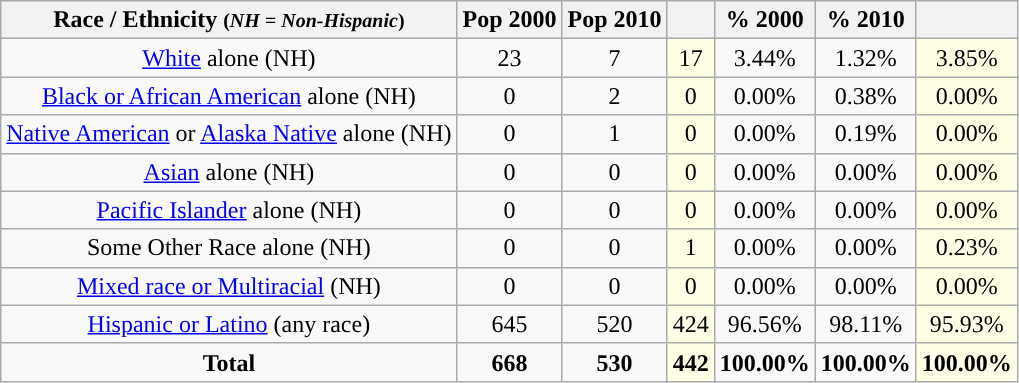<table class="wikitable" style="text-align:center;">
<tr>
<th>Race / Ethnicity <small>(<em>NH = Non-Hispanic</em>)</small></th>
<th>Pop 2000</th>
<th>Pop 2010</th>
<th></th>
<th>% 2000</th>
<th>% 2010</th>
<th></th>
</tr>
<tr>
<td><a href='#'>White</a> alone (NH)</td>
<td>23</td>
<td>7</td>
<td style='background: #ffffe6;'>17</td>
<td>3.44%</td>
<td>1.32%</td>
<td style='background: #ffffe6;'>3.85%</td>
</tr>
<tr>
<td><a href='#'>Black or African American</a> alone (NH)</td>
<td>0</td>
<td>2</td>
<td style='background: #ffffe6;'>0</td>
<td>0.00%</td>
<td>0.38%</td>
<td style='background: #ffffe6;'>0.00%</td>
</tr>
<tr>
<td><a href='#'>Native American</a> or <a href='#'>Alaska Native</a> alone (NH)</td>
<td>0</td>
<td>1</td>
<td style='background: #ffffe6;'>0</td>
<td>0.00%</td>
<td>0.19%</td>
<td style='background: #ffffe6;'>0.00%</td>
</tr>
<tr>
<td><a href='#'>Asian</a> alone (NH)</td>
<td>0</td>
<td>0</td>
<td style='background: #ffffe6;'>0</td>
<td>0.00%</td>
<td>0.00%</td>
<td style='background: #ffffe6;'>0.00%</td>
</tr>
<tr>
<td><a href='#'>Pacific Islander</a> alone (NH)</td>
<td>0</td>
<td>0</td>
<td style='background: #ffffe6;'>0</td>
<td>0.00%</td>
<td>0.00%</td>
<td style='background: #ffffe6;'>0.00%</td>
</tr>
<tr>
<td>Some Other Race alone (NH)</td>
<td>0</td>
<td>0</td>
<td style='background: #ffffe6;'>1</td>
<td>0.00%</td>
<td>0.00%</td>
<td style='background: #ffffe6;'>0.23%</td>
</tr>
<tr>
<td><a href='#'>Mixed race or Multiracial</a> (NH)</td>
<td>0</td>
<td>0</td>
<td style='background: #ffffe6;'>0</td>
<td>0.00%</td>
<td>0.00%</td>
<td style='background: #ffffe6;'>0.00%</td>
</tr>
<tr>
<td><a href='#'>Hispanic or Latino</a> (any race)</td>
<td>645</td>
<td>520</td>
<td style='background: #ffffe6;'>424</td>
<td>96.56%</td>
<td>98.11%</td>
<td style='background: #ffffe6;'>95.93%</td>
</tr>
<tr>
<td><strong>Total</strong></td>
<td><strong>668</strong></td>
<td><strong>530</strong></td>
<td style='background: #ffffe6;'><strong>442</strong></td>
<td><strong>100.00%</strong></td>
<td><strong>100.00%</strong></td>
<td style='background: #ffffe6;'><strong>100.00%</strong></td>
</tr>
</table>
